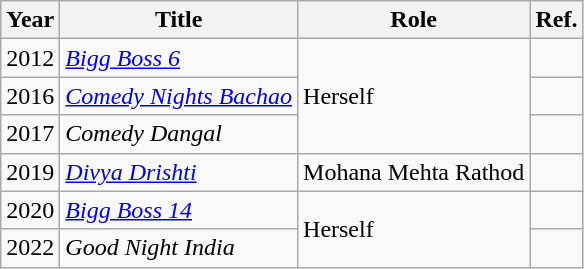<table class="wikitable sortable">
<tr>
<th>Year</th>
<th>Title</th>
<th>Role</th>
<th class="unsortable">Ref.</th>
</tr>
<tr>
<td>2012</td>
<td><em><a href='#'>Bigg Boss 6</a></em></td>
<td rowspan="3">Herself</td>
<td></td>
</tr>
<tr>
<td>2016</td>
<td><em><a href='#'>Comedy Nights Bachao</a></em></td>
<td></td>
</tr>
<tr>
<td>2017</td>
<td><em>Comedy Dangal</em></td>
<td></td>
</tr>
<tr>
<td>2019</td>
<td><em><a href='#'>Divya Drishti</a></em></td>
<td>Mohana Mehta Rathod</td>
<td></td>
</tr>
<tr>
<td>2020</td>
<td><em><a href='#'>Bigg Boss 14</a></em></td>
<td rowspan="2">Herself</td>
<td></td>
</tr>
<tr>
<td>2022</td>
<td><em>Good Night India</em></td>
<td></td>
</tr>
</table>
